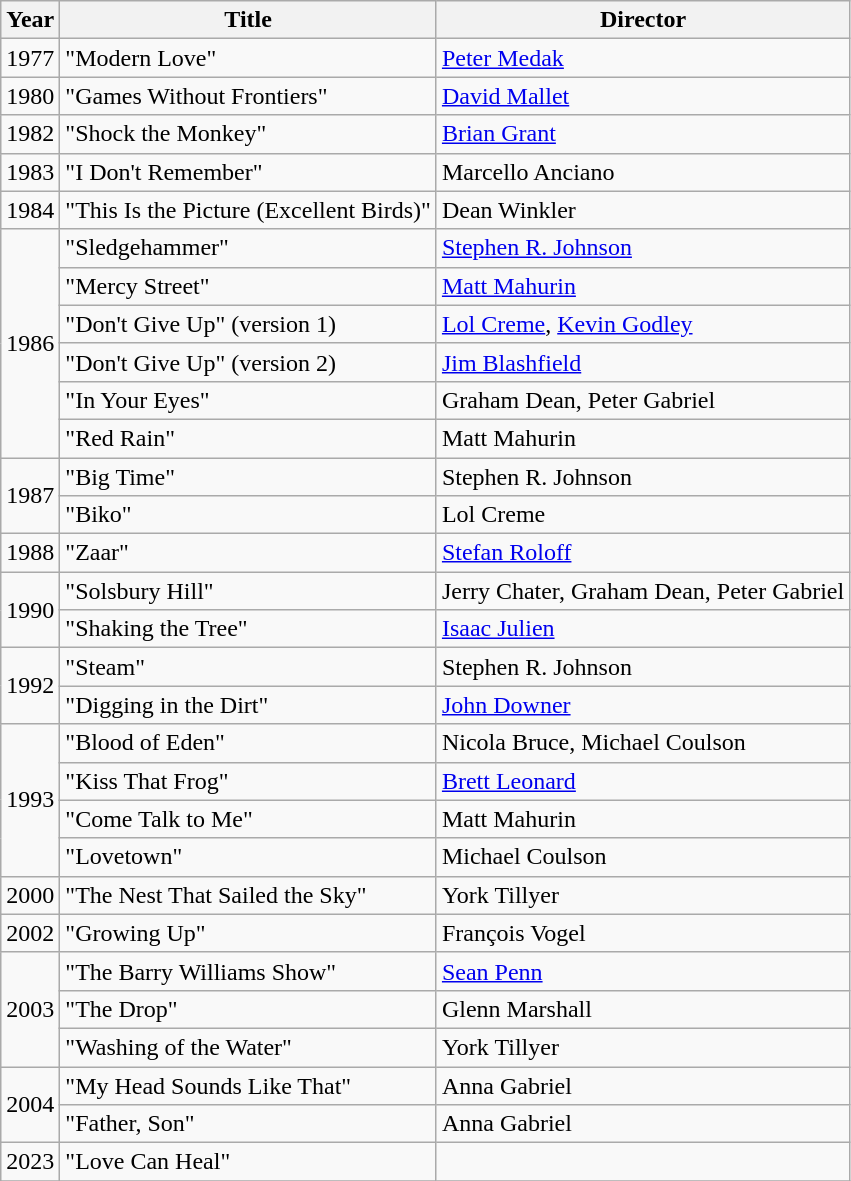<table class="wikitable">
<tr>
<th>Year</th>
<th>Title</th>
<th>Director</th>
</tr>
<tr>
<td>1977</td>
<td>"Modern Love"</td>
<td><a href='#'>Peter Medak</a></td>
</tr>
<tr>
<td>1980</td>
<td>"Games Without Frontiers"</td>
<td><a href='#'>David Mallet</a></td>
</tr>
<tr>
<td>1982</td>
<td>"Shock the Monkey"</td>
<td><a href='#'>Brian Grant</a></td>
</tr>
<tr>
<td>1983</td>
<td>"I Don't Remember"</td>
<td>Marcello Anciano</td>
</tr>
<tr>
<td>1984</td>
<td>"This Is the Picture (Excellent Birds)"</td>
<td>Dean Winkler</td>
</tr>
<tr>
<td rowspan="6">1986</td>
<td>"Sledgehammer"</td>
<td><a href='#'>Stephen R. Johnson</a></td>
</tr>
<tr>
<td>"Mercy Street"</td>
<td><a href='#'>Matt Mahurin</a></td>
</tr>
<tr>
<td>"Don't Give Up" (version 1)</td>
<td><a href='#'>Lol Creme</a>, <a href='#'>Kevin Godley</a></td>
</tr>
<tr>
<td>"Don't Give Up" (version 2)</td>
<td><a href='#'>Jim Blashfield</a></td>
</tr>
<tr>
<td>"In Your Eyes"</td>
<td>Graham Dean, Peter Gabriel</td>
</tr>
<tr>
<td>"Red Rain"</td>
<td>Matt Mahurin</td>
</tr>
<tr>
<td rowspan="2">1987</td>
<td>"Big Time"</td>
<td>Stephen R. Johnson</td>
</tr>
<tr>
<td>"Biko"</td>
<td>Lol Creme</td>
</tr>
<tr>
<td>1988</td>
<td>"Zaar"</td>
<td><a href='#'>Stefan Roloff</a></td>
</tr>
<tr>
<td rowspan="2">1990</td>
<td>"Solsbury Hill"</td>
<td>Jerry Chater, Graham Dean, Peter Gabriel</td>
</tr>
<tr>
<td>"Shaking the Tree"</td>
<td><a href='#'>Isaac Julien</a></td>
</tr>
<tr>
<td rowspan="2">1992</td>
<td>"Steam"</td>
<td>Stephen R. Johnson</td>
</tr>
<tr>
<td>"Digging in the Dirt"</td>
<td><a href='#'>John Downer</a></td>
</tr>
<tr>
<td rowspan="4">1993</td>
<td>"Blood of Eden"</td>
<td>Nicola Bruce, Michael Coulson</td>
</tr>
<tr>
<td>"Kiss That Frog"</td>
<td><a href='#'>Brett Leonard</a></td>
</tr>
<tr>
<td>"Come Talk to Me"</td>
<td>Matt Mahurin</td>
</tr>
<tr>
<td>"Lovetown"</td>
<td>Michael Coulson</td>
</tr>
<tr>
<td>2000</td>
<td>"The Nest That Sailed the Sky"</td>
<td>York Tillyer</td>
</tr>
<tr>
<td>2002</td>
<td>"Growing Up"</td>
<td>François Vogel</td>
</tr>
<tr>
<td rowspan="3">2003</td>
<td>"The Barry Williams Show"</td>
<td><a href='#'>Sean Penn</a></td>
</tr>
<tr>
<td>"The Drop"</td>
<td>Glenn Marshall</td>
</tr>
<tr>
<td>"Washing of the Water"</td>
<td>York Tillyer</td>
</tr>
<tr>
<td rowspan="2">2004</td>
<td>"My Head Sounds Like That"</td>
<td>Anna Gabriel</td>
</tr>
<tr>
<td>"Father, Son"</td>
<td>Anna Gabriel</td>
</tr>
<tr>
<td>2023</td>
<td>"Love Can Heal"</td>
<td></td>
</tr>
<tr>
</tr>
</table>
